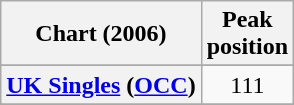<table class="wikitable sortable plainrowheaders" style="text-align:center">
<tr>
<th scope="col">Chart (2006)</th>
<th scope="col">Peak<br>position</th>
</tr>
<tr>
</tr>
<tr>
</tr>
<tr>
<th scope="row"><a href='#'>UK Singles</a> (<a href='#'>OCC</a>)</th>
<td>111</td>
</tr>
<tr>
</tr>
<tr>
</tr>
<tr>
</tr>
</table>
